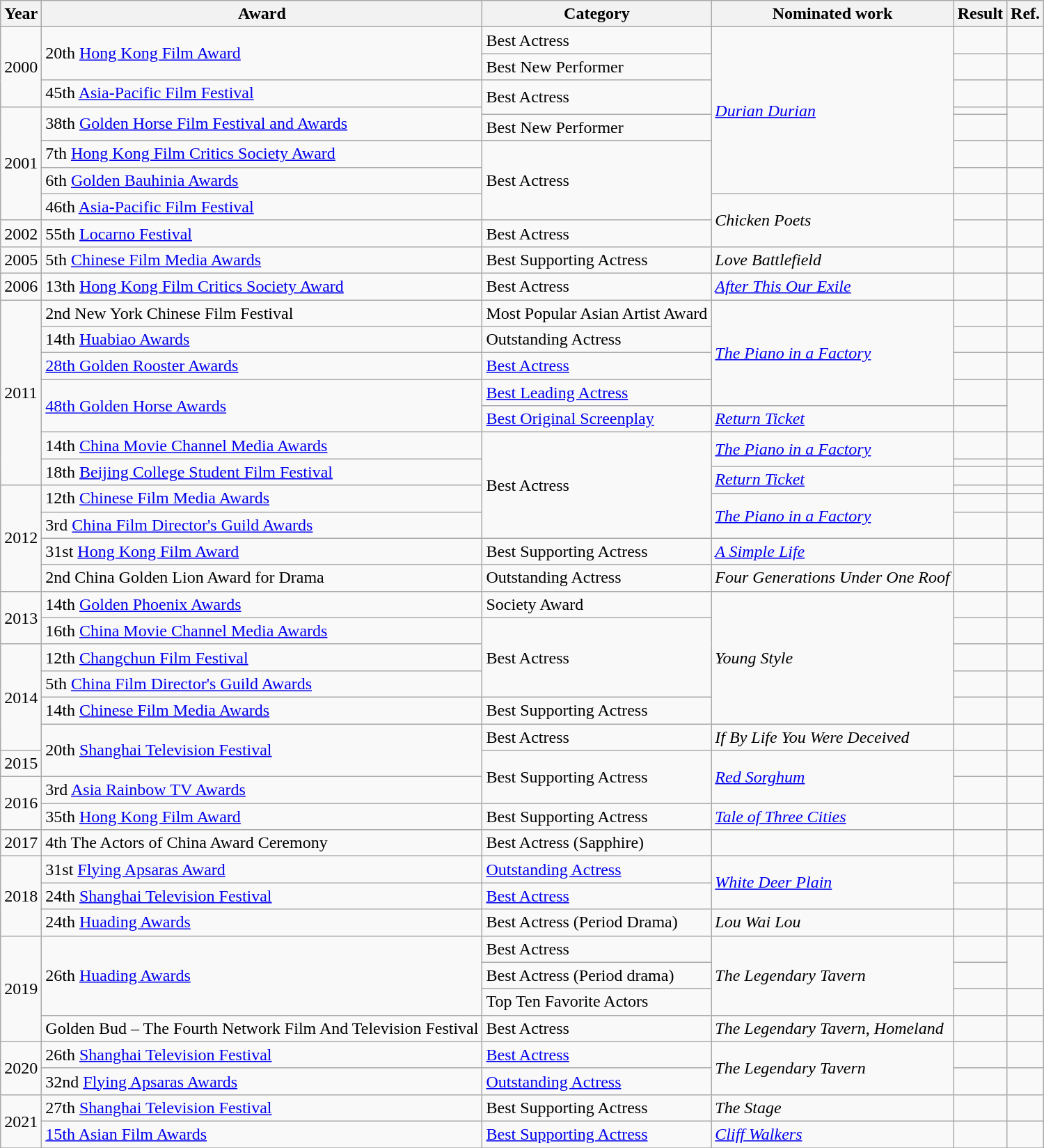<table class="wikitable">
<tr>
<th>Year</th>
<th>Award</th>
<th>Category</th>
<th>Nominated work</th>
<th>Result</th>
<th>Ref.</th>
</tr>
<tr>
<td rowspan=3>2000</td>
<td rowspan=2>20th <a href='#'>Hong Kong Film Award</a></td>
<td>Best Actress</td>
<td rowspan=7><em><a href='#'>Durian Durian</a></em></td>
<td></td>
<td></td>
</tr>
<tr>
<td>Best New Performer</td>
<td></td>
<td></td>
</tr>
<tr>
<td>45th <a href='#'>Asia-Pacific Film Festival</a></td>
<td rowspan=2>Best Actress</td>
<td></td>
<td></td>
</tr>
<tr>
<td rowspan=5>2001</td>
<td rowspan=2>38th <a href='#'>Golden Horse Film Festival and Awards</a></td>
<td></td>
<td rowspan=2></td>
</tr>
<tr>
<td>Best New Performer</td>
<td></td>
</tr>
<tr>
<td>7th <a href='#'>Hong Kong Film Critics Society Award</a></td>
<td rowspan=3>Best Actress</td>
<td></td>
<td></td>
</tr>
<tr>
<td>6th <a href='#'>Golden Bauhinia Awards</a></td>
<td></td>
<td></td>
</tr>
<tr>
<td>46th <a href='#'>Asia-Pacific Film Festival</a></td>
<td rowspan=2><em>Chicken Poets</em></td>
<td></td>
<td></td>
</tr>
<tr>
<td>2002</td>
<td>55th <a href='#'>Locarno Festival</a></td>
<td>Best Actress</td>
<td></td>
<td></td>
</tr>
<tr>
<td>2005</td>
<td>5th <a href='#'>Chinese Film Media Awards</a></td>
<td>Best Supporting Actress</td>
<td><em>Love Battlefield</em></td>
<td></td>
<td></td>
</tr>
<tr>
<td>2006</td>
<td>13th <a href='#'>Hong Kong Film Critics Society Award</a></td>
<td>Best Actress</td>
<td><em><a href='#'>After This Our Exile</a></em></td>
<td></td>
<td></td>
</tr>
<tr>
<td rowspan=8>2011</td>
<td>2nd New York Chinese Film Festival</td>
<td>Most Popular Asian Artist Award</td>
<td rowspan=4><em><a href='#'>The Piano in a Factory</a></em></td>
<td></td>
<td></td>
</tr>
<tr>
<td>14th <a href='#'>Huabiao Awards</a></td>
<td>Outstanding Actress</td>
<td></td>
<td></td>
</tr>
<tr>
<td><a href='#'>28th Golden Rooster Awards</a></td>
<td><a href='#'>Best Actress</a></td>
<td></td>
<td></td>
</tr>
<tr>
<td rowspan=2><a href='#'>48th Golden Horse Awards</a></td>
<td><a href='#'>Best Leading Actress</a></td>
<td></td>
<td rowspan=2></td>
</tr>
<tr>
<td><a href='#'>Best Original Screenplay</a></td>
<td><em><a href='#'>Return Ticket</a></em></td>
<td></td>
</tr>
<tr>
<td>14th <a href='#'>China Movie Channel Media Awards</a></td>
<td rowspan=6>Best Actress</td>
<td rowspan=2><em><a href='#'>The Piano in a Factory</a></em></td>
<td></td>
<td></td>
</tr>
<tr>
<td rowspan=2>18th <a href='#'>Beijing College Student Film Festival</a></td>
<td></td>
<td></td>
</tr>
<tr>
<td rowspan=2><em><a href='#'>Return Ticket</a></em></td>
<td></td>
<td></td>
</tr>
<tr>
<td rowspan=5>2012</td>
<td rowspan=2>12th <a href='#'>Chinese Film Media Awards</a></td>
<td></td>
<td></td>
</tr>
<tr>
<td rowspan=2><em><a href='#'>The Piano in a Factory</a></em></td>
<td></td>
<td></td>
</tr>
<tr>
<td>3rd <a href='#'>China Film Director's Guild Awards</a></td>
<td></td>
<td></td>
</tr>
<tr>
<td>31st <a href='#'>Hong Kong Film Award</a></td>
<td>Best Supporting Actress</td>
<td><em><a href='#'>A Simple Life</a></em></td>
<td></td>
<td></td>
</tr>
<tr>
<td>2nd China Golden Lion Award for Drama</td>
<td>Outstanding Actress</td>
<td><em>Four Generations Under One Roof</em></td>
<td></td>
<td></td>
</tr>
<tr>
<td rowspan=2>2013</td>
<td>14th <a href='#'>Golden Phoenix Awards</a></td>
<td>Society Award</td>
<td rowspan=5><em>Young Style</em></td>
<td></td>
<td></td>
</tr>
<tr>
<td>16th <a href='#'>China Movie Channel Media Awards</a></td>
<td rowspan=3>Best Actress</td>
<td></td>
<td></td>
</tr>
<tr>
<td rowspan=4>2014</td>
<td>12th <a href='#'>Changchun Film Festival</a></td>
<td></td>
<td></td>
</tr>
<tr>
<td>5th <a href='#'>China Film Director's Guild Awards</a></td>
<td></td>
<td></td>
</tr>
<tr>
<td>14th <a href='#'>Chinese Film Media Awards</a></td>
<td>Best Supporting Actress</td>
<td></td>
<td></td>
</tr>
<tr>
<td rowspan=2>20th <a href='#'>Shanghai Television Festival</a></td>
<td>Best Actress</td>
<td><em>If By Life You Were Deceived</em></td>
<td></td>
<td></td>
</tr>
<tr>
<td>2015</td>
<td rowspan=2>Best Supporting Actress</td>
<td rowspan=2><em><a href='#'>Red Sorghum</a></em></td>
<td></td>
<td></td>
</tr>
<tr>
<td rowspan=2>2016</td>
<td>3rd <a href='#'>Asia Rainbow TV Awards</a></td>
<td></td>
<td></td>
</tr>
<tr>
<td>35th <a href='#'>Hong Kong Film Award</a></td>
<td>Best Supporting Actress</td>
<td><em><a href='#'>Tale of Three Cities</a></em></td>
<td></td>
<td></td>
</tr>
<tr>
<td>2017</td>
<td>4th The Actors of China Award Ceremony</td>
<td>Best Actress (Sapphire)</td>
<td></td>
<td></td>
<td></td>
</tr>
<tr>
<td rowspan=3>2018</td>
<td>31st <a href='#'>Flying Apsaras Award</a></td>
<td><a href='#'>Outstanding Actress</a></td>
<td rowspan=2><em><a href='#'>White Deer Plain</a></em></td>
<td></td>
<td></td>
</tr>
<tr>
<td>24th <a href='#'>Shanghai Television Festival</a></td>
<td><a href='#'>Best Actress</a></td>
<td></td>
<td></td>
</tr>
<tr>
<td>24th <a href='#'>Huading Awards</a></td>
<td>Best Actress (Period Drama)</td>
<td><em>Lou Wai Lou</em></td>
<td></td>
<td></td>
</tr>
<tr>
<td rowspan=4>2019</td>
<td rowspan=3>26th <a href='#'>Huading Awards</a></td>
<td>Best Actress</td>
<td rowspan=3><em>The Legendary Tavern</em></td>
<td></td>
<td rowspan=2></td>
</tr>
<tr>
<td>Best Actress (Period drama)</td>
<td></td>
</tr>
<tr>
<td>Top Ten Favorite Actors</td>
<td></td>
<td></td>
</tr>
<tr>
<td>Golden Bud – The Fourth Network Film And Television Festival</td>
<td>Best Actress</td>
<td><em>The Legendary Tavern</em>, <em>Homeland</em></td>
<td></td>
<td></td>
</tr>
<tr>
<td rowspan=2>2020</td>
<td>26th <a href='#'>Shanghai Television Festival</a></td>
<td><a href='#'>Best Actress</a></td>
<td rowspan=2><em>The Legendary Tavern</em></td>
<td></td>
<td></td>
</tr>
<tr>
<td>32nd <a href='#'>Flying Apsaras Awards</a></td>
<td><a href='#'>Outstanding Actress</a></td>
<td></td>
<td></td>
</tr>
<tr>
<td rowspan=2>2021</td>
<td>27th <a href='#'>Shanghai Television Festival</a></td>
<td>Best Supporting Actress</td>
<td><em>The Stage</em></td>
<td></td>
<td></td>
</tr>
<tr>
<td><a href='#'>15th Asian Film Awards</a></td>
<td><a href='#'>Best Supporting Actress</a></td>
<td><em><a href='#'>Cliff Walkers</a></em></td>
<td></td>
<td></td>
</tr>
<tr>
</tr>
</table>
